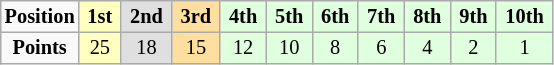<table border="2" cellpadding="2" cellspacing="0" style="margin:0 1em 0 0; background:#f9f9f9; border:1px #aaa solid; border-collapse:collapse; font-size:85%; text-align:center">
<tr>
<th>Position</th>
<td style="background:#ffffbf;"> <strong>1st</strong> </td>
<td style="background:#dfdfdf;"> <strong>2nd</strong> </td>
<td style="background:#ffdf9f;"> <strong>3rd</strong> </td>
<td style="background:#dfffdf;"> <strong>4th</strong> </td>
<td style="background:#dfffdf;"> <strong>5th</strong> </td>
<td style="background:#dfffdf;"> <strong>6th</strong> </td>
<td style="background:#dfffdf;"> <strong>7th</strong> </td>
<td style="background:#dfffdf;"> <strong>8th</strong> </td>
<td style="background:#dfffdf;"> <strong>9th</strong> </td>
<td style="background:#dfffdf;"> <strong>10th</strong> </td>
</tr>
<tr>
<th>Points</th>
<td style="background:#ffffbf;">25</td>
<td style="background:#dfdfdf;">18</td>
<td style="background:#ffdf9f;">15</td>
<td style="background:#dfffdf;">12</td>
<td style="background:#dfffdf;">10</td>
<td style="background:#dfffdf;">8</td>
<td style="background:#dfffdf;">6</td>
<td style="background:#dfffdf;">4</td>
<td style="background:#dfffdf;">2</td>
<td style="background:#dfffdf;">1</td>
</tr>
</table>
